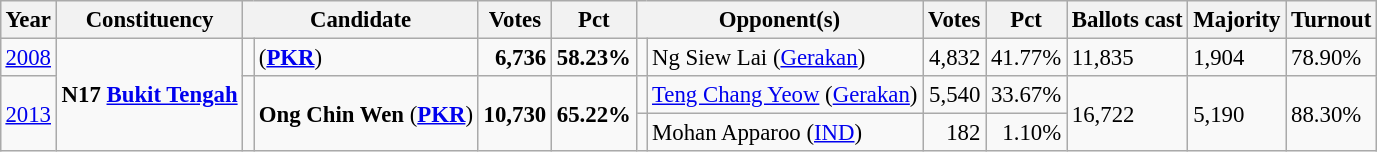<table class="wikitable" style="margin:0.5em ; font-size:95%">
<tr>
<th>Year</th>
<th>Constituency</th>
<th colspan=2>Candidate</th>
<th>Votes</th>
<th>Pct</th>
<th colspan=2>Opponent(s)</th>
<th>Votes</th>
<th>Pct</th>
<th>Ballots cast</th>
<th>Majority</th>
<th>Turnout</th>
</tr>
<tr>
<td><a href='#'>2008</a></td>
<td rowspan=3><strong>N17 <a href='#'>Bukit Tengah</a></strong></td>
<td></td>
<td> (<a href='#'><strong>PKR</strong></a>)</td>
<td align=right><strong>6,736</strong></td>
<td><strong>58.23%</strong></td>
<td></td>
<td>Ng Siew Lai (<a href='#'>Gerakan</a>)</td>
<td align=right>4,832</td>
<td>41.77%</td>
<td>11,835</td>
<td>1,904</td>
<td>78.90%</td>
</tr>
<tr>
<td rowspan=2><a href='#'>2013</a></td>
<td rowspan=2 ></td>
<td rowspan=2><strong>Ong Chin Wen</strong> (<a href='#'><strong>PKR</strong></a>)</td>
<td rowspan=2 align=right><strong>10,730</strong></td>
<td rowspan=2><strong>65.22%</strong></td>
<td></td>
<td><a href='#'>Teng Chang Yeow</a> (<a href='#'>Gerakan</a>)</td>
<td align=right>5,540</td>
<td>33.67%</td>
<td rowspan=2>16,722</td>
<td rowspan=2>5,190</td>
<td rowspan=2>88.30%</td>
</tr>
<tr>
<td></td>
<td>Mohan Apparoo (<a href='#'>IND</a>)</td>
<td align=right>182</td>
<td align=right>1.10%</td>
</tr>
</table>
